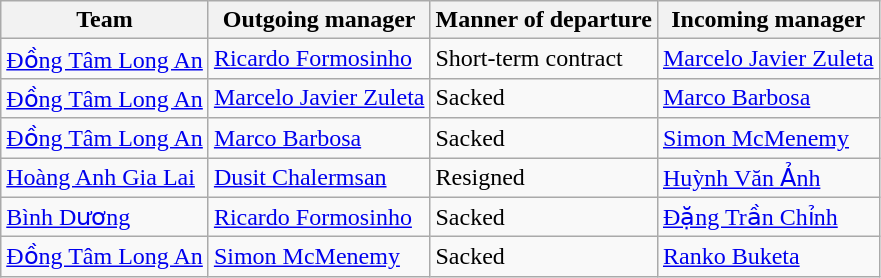<table class="wikitable">
<tr>
<th>Team</th>
<th>Outgoing manager</th>
<th>Manner of departure</th>
<th>Incoming manager</th>
</tr>
<tr>
<td><a href='#'>Đồng Tâm Long An</a></td>
<td> <a href='#'>Ricardo Formosinho</a></td>
<td>Short-term contract </td>
<td> <a href='#'>Marcelo Javier Zuleta</a></td>
</tr>
<tr>
<td><a href='#'>Đồng Tâm Long An</a></td>
<td> <a href='#'>Marcelo Javier Zuleta</a></td>
<td>Sacked</td>
<td> <a href='#'>Marco Barbosa</a></td>
</tr>
<tr>
<td><a href='#'>Đồng Tâm Long An</a></td>
<td> <a href='#'>Marco Barbosa</a></td>
<td>Sacked</td>
<td> <a href='#'>Simon McMenemy</a></td>
</tr>
<tr>
<td><a href='#'>Hoàng Anh Gia Lai</a></td>
<td> <a href='#'>Dusit Chalermsan</a></td>
<td>Resigned</td>
<td> <a href='#'>Huỳnh Văn Ảnh</a></td>
</tr>
<tr>
<td><a href='#'>Bình Dương</a></td>
<td> <a href='#'>Ricardo Formosinho</a></td>
<td>Sacked</td>
<td> <a href='#'>Đặng Trần Chỉnh</a></td>
</tr>
<tr>
<td><a href='#'>Đồng Tâm Long An</a></td>
<td> <a href='#'>Simon McMenemy</a></td>
<td>Sacked</td>
<td> <a href='#'>Ranko Buketa</a></td>
</tr>
</table>
